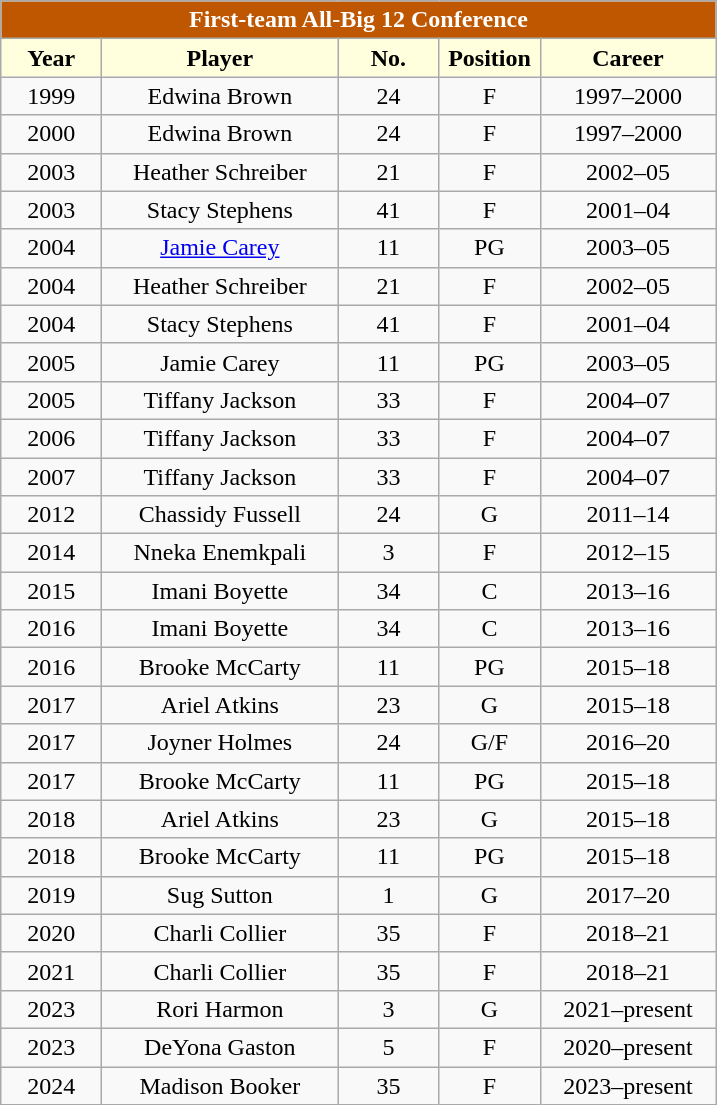<table class="wikitable" style="text-align:center">
<tr>
<td colspan="5" style= "background: #BF5700; color:white"><strong>First-team All-Big 12 Conference</strong></td>
</tr>
<tr>
<th style="width:60px; background: #ffffdd;">Year</th>
<th style="width:150px; background: #ffffdd;">Player</th>
<th style="width:60px; background: #ffffdd;">No.</th>
<th style="width:60px; background: #ffffdd;">Position</th>
<th style="width:110px; background: #ffffdd;">Career</th>
</tr>
<tr>
<td>1999</td>
<td>Edwina Brown</td>
<td>24</td>
<td>F</td>
<td>1997–2000</td>
</tr>
<tr>
<td>2000</td>
<td>Edwina Brown</td>
<td>24</td>
<td>F</td>
<td>1997–2000</td>
</tr>
<tr>
<td>2003</td>
<td>Heather Schreiber</td>
<td>21</td>
<td>F</td>
<td>2002–05</td>
</tr>
<tr>
<td>2003</td>
<td>Stacy Stephens</td>
<td>41</td>
<td>F</td>
<td>2001–04</td>
</tr>
<tr>
<td>2004</td>
<td><a href='#'>Jamie Carey</a></td>
<td>11</td>
<td>PG</td>
<td>2003–05</td>
</tr>
<tr>
<td>2004</td>
<td>Heather Schreiber</td>
<td>21</td>
<td>F</td>
<td>2002–05</td>
</tr>
<tr>
<td>2004</td>
<td>Stacy Stephens</td>
<td>41</td>
<td>F</td>
<td>2001–04</td>
</tr>
<tr>
<td>2005</td>
<td>Jamie Carey</td>
<td>11</td>
<td>PG</td>
<td>2003–05</td>
</tr>
<tr>
<td>2005</td>
<td>Tiffany Jackson</td>
<td>33</td>
<td>F</td>
<td>2004–07</td>
</tr>
<tr>
<td>2006</td>
<td>Tiffany Jackson</td>
<td>33</td>
<td>F</td>
<td>2004–07</td>
</tr>
<tr>
<td>2007</td>
<td>Tiffany Jackson</td>
<td>33</td>
<td>F</td>
<td>2004–07</td>
</tr>
<tr>
<td>2012</td>
<td>Chassidy Fussell</td>
<td>24</td>
<td>G</td>
<td>2011–14</td>
</tr>
<tr>
<td>2014</td>
<td>Nneka Enemkpali</td>
<td>3</td>
<td>F</td>
<td>2012–15</td>
</tr>
<tr>
<td>2015</td>
<td>Imani Boyette</td>
<td>34</td>
<td>C</td>
<td>2013–16</td>
</tr>
<tr>
<td>2016</td>
<td>Imani Boyette</td>
<td>34</td>
<td>C</td>
<td>2013–16</td>
</tr>
<tr>
<td>2016</td>
<td>Brooke McCarty</td>
<td>11</td>
<td>PG</td>
<td>2015–18</td>
</tr>
<tr>
<td>2017</td>
<td>Ariel Atkins</td>
<td>23</td>
<td>G</td>
<td>2015–18</td>
</tr>
<tr>
<td>2017</td>
<td>Joyner Holmes</td>
<td>24</td>
<td>G/F</td>
<td>2016–20</td>
</tr>
<tr>
<td>2017</td>
<td>Brooke McCarty</td>
<td>11</td>
<td>PG</td>
<td>2015–18</td>
</tr>
<tr>
<td>2018</td>
<td>Ariel Atkins</td>
<td>23</td>
<td>G</td>
<td>2015–18</td>
</tr>
<tr>
<td>2018</td>
<td>Brooke McCarty</td>
<td>11</td>
<td>PG</td>
<td>2015–18</td>
</tr>
<tr>
<td>2019</td>
<td>Sug Sutton</td>
<td>1</td>
<td>G</td>
<td>2017–20</td>
</tr>
<tr>
<td>2020</td>
<td>Charli Collier</td>
<td>35</td>
<td>F</td>
<td>2018–21</td>
</tr>
<tr>
<td>2021</td>
<td>Charli Collier</td>
<td>35</td>
<td>F</td>
<td>2018–21</td>
</tr>
<tr>
<td>2023</td>
<td>Rori Harmon</td>
<td>3</td>
<td>G</td>
<td>2021–present</td>
</tr>
<tr>
<td>2023</td>
<td>DeYona Gaston</td>
<td>5</td>
<td>F</td>
<td>2020–present</td>
</tr>
<tr>
<td>2024</td>
<td>Madison Booker</td>
<td>35</td>
<td>F</td>
<td>2023–present</td>
</tr>
</table>
